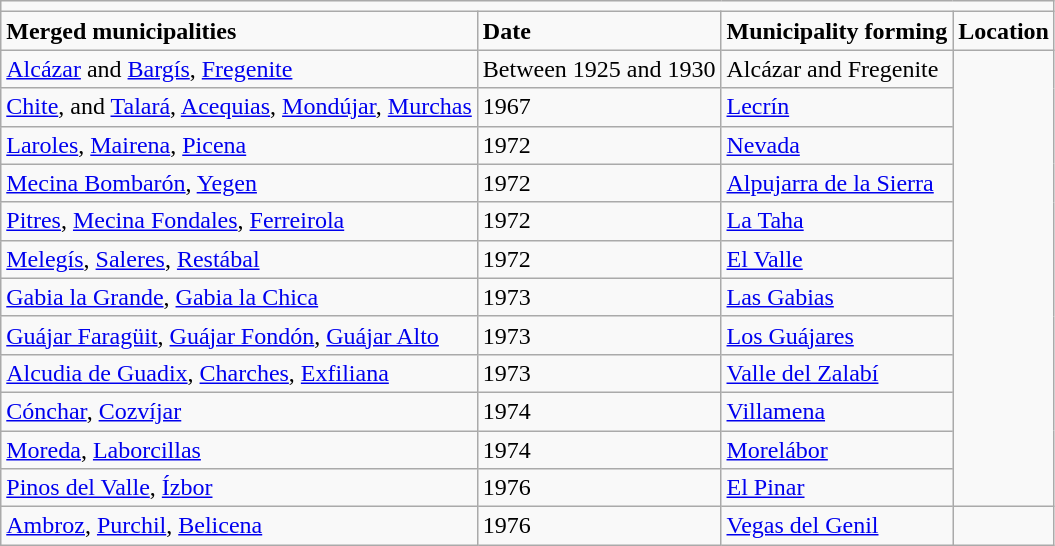<table class="wikitable">
<tr>
<td colspan="4"></td>
</tr>
<tr>
<td><strong>Merged municipalities</strong></td>
<td><strong>Date</strong></td>
<td><strong>Municipality forming</strong></td>
<td><strong>Location</strong></td>
</tr>
<tr>
<td><a href='#'>Alcázar</a> and <a href='#'>Bargís</a>, <a href='#'>Fregenite</a></td>
<td>Between 1925 and 1930</td>
<td>Alcázar and Fregenite</td>
<td rowspan="12"></td>
</tr>
<tr>
<td><a href='#'>Chite</a>, and <a href='#'>Talará</a>, <a href='#'>Acequias</a>, <a href='#'>Mondújar</a>, <a href='#'>Murchas</a></td>
<td>1967</td>
<td><a href='#'>Lecrín</a></td>
</tr>
<tr>
<td><a href='#'>Laroles</a>, <a href='#'>Mairena</a>, <a href='#'>Picena</a></td>
<td>1972</td>
<td><a href='#'>Nevada</a></td>
</tr>
<tr>
<td><a href='#'>Mecina Bombarón</a>, <a href='#'>Yegen</a></td>
<td>1972</td>
<td><a href='#'>Alpujarra de la Sierra</a></td>
</tr>
<tr>
<td><a href='#'>Pitres</a>, <a href='#'>Mecina Fondales</a>, <a href='#'>Ferreirola</a></td>
<td>1972</td>
<td><a href='#'>La Taha</a></td>
</tr>
<tr>
<td><a href='#'>Melegís</a>, <a href='#'>Saleres</a>, <a href='#'>Restábal</a></td>
<td>1972</td>
<td><a href='#'>El Valle</a></td>
</tr>
<tr>
<td><a href='#'>Gabia la Grande</a>, <a href='#'>Gabia la Chica</a></td>
<td>1973</td>
<td><a href='#'>Las Gabias</a></td>
</tr>
<tr>
<td><a href='#'>Guájar Faragüit</a>, <a href='#'>Guájar Fondón</a>, <a href='#'>Guájar Alto</a></td>
<td>1973</td>
<td><a href='#'>Los Guájares</a></td>
</tr>
<tr>
<td><a href='#'>Alcudia de Guadix</a>, <a href='#'>Charches</a>, <a href='#'>Exfiliana</a></td>
<td>1973</td>
<td><a href='#'>Valle del Zalabí</a></td>
</tr>
<tr>
<td><a href='#'>Cónchar</a>, <a href='#'>Cozvíjar</a></td>
<td>1974</td>
<td><a href='#'>Villamena</a></td>
</tr>
<tr>
<td><a href='#'>Moreda</a>, <a href='#'>Laborcillas</a></td>
<td>1974</td>
<td><a href='#'>Morelábor</a></td>
</tr>
<tr>
<td><a href='#'>Pinos del Valle</a>, <a href='#'>Ízbor</a></td>
<td>1976</td>
<td><a href='#'>El Pinar</a></td>
</tr>
<tr>
<td><a href='#'>Ambroz</a>, <a href='#'>Purchil</a>, <a href='#'>Belicena</a></td>
<td>1976</td>
<td><a href='#'>Vegas del Genil</a></td>
</tr>
</table>
